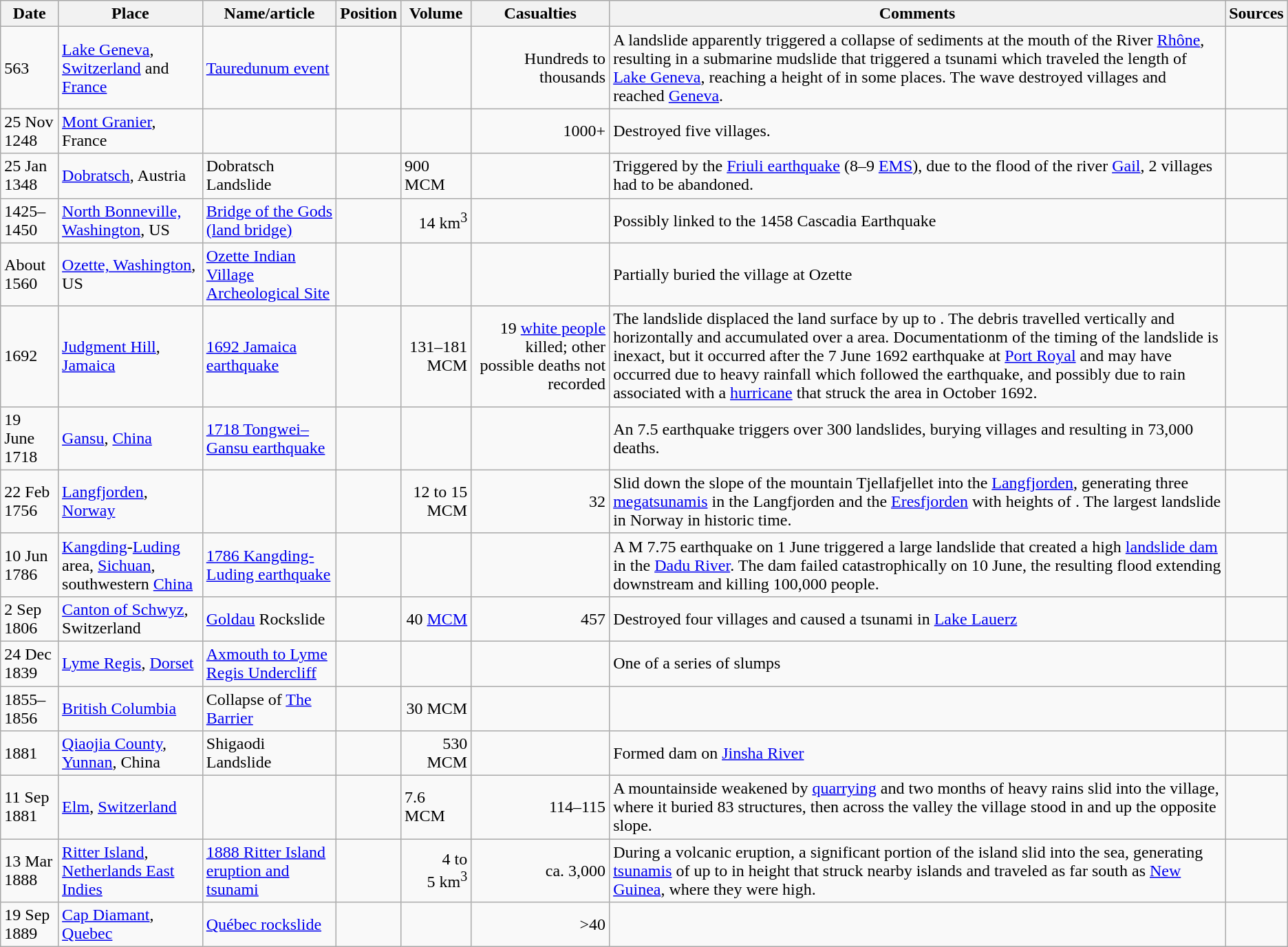<table class="wikitable sortable">
<tr style="background:#ececec;">
<th>Date</th>
<th>Place</th>
<th>Name/article</th>
<th>Position</th>
<th>Volume</th>
<th>Casualties</th>
<th>Comments</th>
<th>Sources<br></th>
</tr>
<tr>
<td>563</td>
<td><a href='#'>Lake Geneva</a>, <a href='#'>Switzerland</a> and <a href='#'>France</a></td>
<td><a href='#'>Tauredunum event</a></td>
<td></td>
<td style="text-align:right;"></td>
<td style="text-align:right;">Hundreds to thousands</td>
<td>A landslide apparently triggered a collapse of sediments at the mouth of the River <a href='#'>Rhône</a>, resulting in a submarine mudslide that triggered a tsunami which traveled the length of <a href='#'>Lake Geneva</a>, reaching a height of  in some places. The wave destroyed villages and reached <a href='#'>Geneva</a>.</td>
<td style="text-align:right;"></td>
</tr>
<tr>
<td>25 Nov 1248</td>
<td><a href='#'>Mont Granier</a>, France</td>
<td></td>
<td></td>
<td style="text-align:right;"></td>
<td style="text-align:right;">1000+</td>
<td>Destroyed five villages.</td>
<td style="text-align:right;"></td>
</tr>
<tr>
<td>25 Jan 1348</td>
<td><a href='#'>Dobratsch</a>, Austria</td>
<td>Dobratsch Landslide</td>
<td></td>
<td>900 MCM</td>
<td></td>
<td>Triggered by the <a href='#'>Friuli earthquake</a> (8–9 <a href='#'>EMS</a>), due to the flood of the river <a href='#'>Gail</a>, 2 villages had to be abandoned.</td>
<td></td>
</tr>
<tr>
<td>1425–1450</td>
<td><a href='#'>North Bonneville, Washington</a>, US</td>
<td><a href='#'>Bridge of the Gods (land bridge)</a></td>
<td></td>
<td style="text-align:right;">14 km<sup>3</sup></td>
<td></td>
<td>Possibly linked to the 1458 Cascadia Earthquake</td>
<td style="text-align:right;"></td>
</tr>
<tr>
<td>About 1560</td>
<td><a href='#'>Ozette, Washington</a>, US</td>
<td><a href='#'>Ozette Indian Village Archeological Site</a></td>
<td></td>
<td></td>
<td></td>
<td>Partially buried the village at Ozette</td>
<td style="text-align:right;"></td>
</tr>
<tr>
<td>1692</td>
<td><a href='#'>Judgment Hill</a>, <a href='#'>Jamaica</a></td>
<td><a href='#'>1692 Jamaica earthquake</a></td>
<td></td>
<td style="text-align:right;">131–181 MCM</td>
<td style="text-align:right;">19 <a href='#'>white people</a> killed; other possible deaths not recorded</td>
<td>The landslide displaced the land surface by up to . The debris travelled  vertically and  horizontally and accumulated over a  area. Documentationm of the timing of the landslide is inexact, but it occurred after the 7 June 1692 earthquake at <a href='#'>Port Royal</a> and may have occurred due to heavy rainfall which followed the earthquake, and possibly due to rain associated with a <a href='#'>hurricane</a> that struck the area in October 1692.</td>
<td style="text-align:right;"></td>
</tr>
<tr>
<td>19 June 1718</td>
<td><a href='#'>Gansu</a>, <a href='#'>China</a></td>
<td><a href='#'>1718 Tongwei–Gansu earthquake</a></td>
<td></td>
<td style="text-align:right;"></td>
<td style="text-align:right;"></td>
<td>An  7.5 earthquake triggers over 300 landslides, burying villages and resulting in 73,000 deaths.</td>
<td style="text-align:right;"></td>
</tr>
<tr>
<td>22 Feb 1756</td>
<td><a href='#'>Langfjorden</a>, <a href='#'>Norway</a></td>
<td></td>
<td></td>
<td style="text-align:right;">12 to 15 MCM</td>
<td style="text-align:right;">32</td>
<td>Slid  down the slope of the mountain Tjellafjellet into the <a href='#'>Langfjorden</a>, generating three <a href='#'>megatsunamis</a> in the Langfjorden and the <a href='#'>Eresfjorden</a> with heights of . The largest landslide in Norway in historic time.</td>
<td style="text-align:right;"></td>
</tr>
<tr>
<td>10 Jun 1786</td>
<td><a href='#'>Kangding</a>-<a href='#'>Luding</a> area, <a href='#'>Sichuan</a>, southwestern <a href='#'>China</a></td>
<td><a href='#'>1786 Kangding-Luding earthquake</a></td>
<td></td>
<td style="text-align:right;"></td>
<td style="text-align:right;"></td>
<td>A M 7.75 earthquake on 1 June triggered a large landslide that created a  high <a href='#'>landslide dam</a> in the <a href='#'>Dadu River</a>. The dam failed catastrophically on 10 June, the resulting flood extending  downstream and killing 100,000 people.</td>
<td style="text-align:right;"></td>
</tr>
<tr>
<td>2 Sep 1806</td>
<td><a href='#'>Canton of Schwyz</a>, Switzerland</td>
<td><a href='#'>Goldau</a> Rockslide</td>
<td></td>
<td style="text-align:right;">40 <a href='#'>MCM</a></td>
<td style="text-align:right;">457</td>
<td>Destroyed four villages and caused a tsunami in <a href='#'>Lake Lauerz</a></td>
<td style="text-align:right;"></td>
</tr>
<tr>
<td>24 Dec 1839</td>
<td><a href='#'>Lyme Regis</a>, <a href='#'>Dorset</a></td>
<td><a href='#'>Axmouth to Lyme Regis Undercliff</a></td>
<td></td>
<td></td>
<td></td>
<td>One of a series of slumps</td>
<td></td>
</tr>
<tr>
<td>1855–1856</td>
<td><a href='#'>British Columbia</a></td>
<td>Collapse of <a href='#'>The Barrier</a></td>
<td></td>
<td align="right">30 MCM</td>
<td></td>
<td></td>
<td style="text-align:right;"></td>
</tr>
<tr>
<td>1881</td>
<td><a href='#'>Qiaojia County</a>, <a href='#'>Yunnan</a>, China</td>
<td>Shigaodi Landslide</td>
<td></td>
<td align="right">530 MCM</td>
<td></td>
<td>Formed dam on <a href='#'>Jinsha River</a></td>
<td align="right"></td>
</tr>
<tr>
<td>11 Sep 1881</td>
<td><a href='#'>Elm</a>, <a href='#'>Switzerland</a></td>
<td></td>
<td></td>
<td>7.6 MCM</td>
<td style="text-align:right;">114–115</td>
<td>A mountainside weakened by <a href='#'>quarrying</a> and two months of heavy rains slid into the village, where it buried 83 structures, then across the valley the village stood in and  up the opposite slope.</td>
<td align="right"></td>
</tr>
<tr>
<td>13 Mar 1888</td>
<td><a href='#'>Ritter Island</a>, <a href='#'>Netherlands East Indies</a></td>
<td><a href='#'>1888 Ritter Island eruption and tsunami</a></td>
<td></td>
<td style="text-align:right;">4 to 5 km<sup>3</sup></td>
<td align="right">ca. 3,000</td>
<td>During a volcanic eruption, a significant portion of the island slid  into the sea, generating <a href='#'>tsunamis</a> of up to  in height that struck nearby islands and traveled as far south as <a href='#'>New Guinea</a>, where they were  high.</td>
<td align="right"><br></td>
</tr>
<tr>
<td>19 Sep 1889</td>
<td><a href='#'>Cap Diamant</a>, <a href='#'>Quebec</a></td>
<td><a href='#'>Québec rockslide</a></td>
<td></td>
<td></td>
<td style="text-align:right;">>40</td>
<td></td>
<td align="right"></td>
</tr>
</table>
